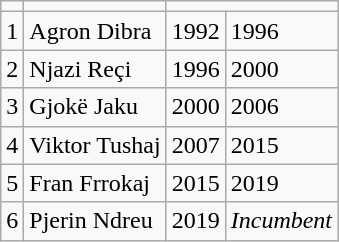<table class="wikitable sortable">
<tr>
<td><strong></strong></td>
<td><strong></strong></td>
<td colspan="2"><strong></strong></td>
</tr>
<tr>
<td>1</td>
<td>Agron Dibra</td>
<td>1992</td>
<td>1996</td>
</tr>
<tr>
<td>2</td>
<td>Njazi Reçi</td>
<td>1996</td>
<td>2000</td>
</tr>
<tr>
<td>3</td>
<td>Gjokë Jaku</td>
<td>2000</td>
<td>2006</td>
</tr>
<tr>
<td>4</td>
<td>Viktor Tushaj</td>
<td>2007</td>
<td>2015</td>
</tr>
<tr>
<td>5</td>
<td>Fran Frrokaj</td>
<td>2015</td>
<td>2019</td>
</tr>
<tr>
<td>6</td>
<td>Pjerin Ndreu</td>
<td>2019</td>
<td><em>Incumbent</em></td>
</tr>
</table>
